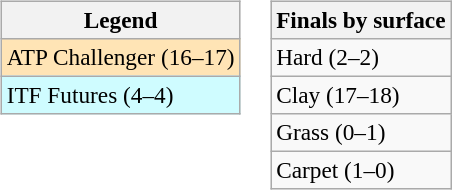<table>
<tr valign=top>
<td><br><table class=wikitable style=font-size:97%>
<tr>
<th>Legend</th>
</tr>
<tr bgcolor=moccasin>
<td>ATP Challenger (16–17)</td>
</tr>
<tr bgcolor=cffcff>
<td>ITF Futures (4–4)</td>
</tr>
</table>
</td>
<td><br><table class=wikitable style=font-size:97%>
<tr>
<th>Finals by surface</th>
</tr>
<tr>
<td>Hard (2–2)</td>
</tr>
<tr>
<td>Clay (17–18)</td>
</tr>
<tr>
<td>Grass (0–1)</td>
</tr>
<tr>
<td>Carpet (1–0)</td>
</tr>
</table>
</td>
</tr>
</table>
